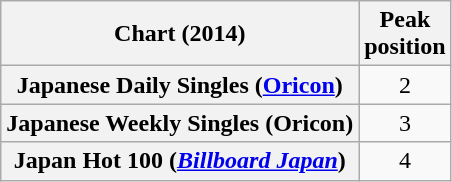<table class="wikitable sortable plainrowheaders" style="text-align:center">
<tr>
<th scope="col">Chart (2014)</th>
<th scope="col">Peak<br>position</th>
</tr>
<tr>
<th scope="row">Japanese Daily Singles (<a href='#'>Oricon</a>)</th>
<td>2</td>
</tr>
<tr>
<th scope="row">Japanese Weekly Singles (Oricon)</th>
<td>3</td>
</tr>
<tr>
<th scope="row">Japan Hot 100 (<em><a href='#'>Billboard Japan</a></em>)</th>
<td>4</td>
</tr>
</table>
